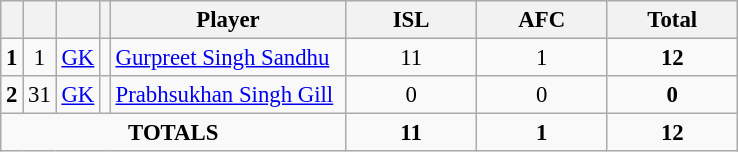<table class="wikitable" style="font-size: 95%; text-align: center;">
<tr>
<th rowspan="1" !width=15></th>
<th rowspan="1" !width=15></th>
<th rowspan="1" !width=15></th>
<th rowspan="1" !width=15></th>
<th width=150>Player</th>
<th width=80>ISL</th>
<th width=80>AFC</th>
<th width=80>Total</th>
</tr>
<tr>
<td rowspan=1><strong>1</strong></td>
<td>1</td>
<td><a href='#'>GK</a></td>
<td></td>
<td align=left><a href='#'>Gurpreet Singh Sandhu</a></td>
<td>11</td>
<td>1</td>
<td><strong>12</strong></td>
</tr>
<tr>
<td rowspan=1><strong>2</strong></td>
<td>31</td>
<td><a href='#'>GK</a></td>
<td></td>
<td align=left><a href='#'>Prabhsukhan Singh Gill</a></td>
<td>0</td>
<td>0</td>
<td><strong>0</strong></td>
</tr>
<tr>
<td colspan="5"><strong>TOTALS</strong></td>
<td><strong>11</strong></td>
<td><strong>1</strong></td>
<td><strong>12</strong></td>
</tr>
</table>
